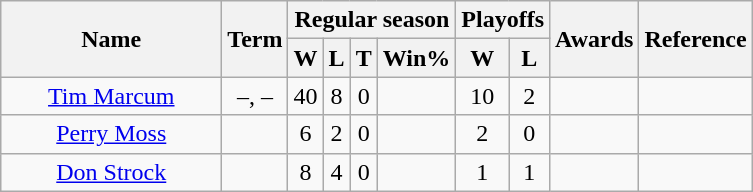<table class="wikitable">
<tr>
<th rowspan="2" style="width:140px;">Name</th>
<th rowspan="2">Term</th>
<th colspan="4">Regular season</th>
<th colspan="2">Playoffs</th>
<th rowspan="2">Awards</th>
<th rowspan="2">Reference</th>
</tr>
<tr>
<th>W</th>
<th>L</th>
<th>T</th>
<th>Win%</th>
<th>W</th>
<th>L</th>
</tr>
<tr>
<td style="text-align:center;"><a href='#'>Tim Marcum</a></td>
<td style="text-align:center;">–, –</td>
<td style="text-align:center;">40</td>
<td style="text-align:center;">8</td>
<td style="text-align:center;">0</td>
<td style="text-align:center;"></td>
<td style="text-align:center;">10</td>
<td style="text-align:center;">2</td>
<td style="text-align:center;"></td>
<td style="text-align:center;"></td>
</tr>
<tr>
<td style="text-align:center;"><a href='#'>Perry Moss</a></td>
<td style="text-align:center;"></td>
<td style="text-align:center;">6</td>
<td style="text-align:center;">2</td>
<td style="text-align:center;">0</td>
<td style="text-align:center;"></td>
<td style="text-align:center;">2</td>
<td style="text-align:center;">0</td>
<td style="text-align:center;"></td>
<td style="text-align:center;"></td>
</tr>
<tr>
<td style="text-align:center;"><a href='#'>Don Strock</a></td>
<td style="text-align:center;"></td>
<td style="text-align:center;">8</td>
<td style="text-align:center;">4</td>
<td style="text-align:center;">0</td>
<td style="text-align:center;"></td>
<td style="text-align:center;">1</td>
<td style="text-align:center;">1</td>
<td style="text-align:center;"></td>
<td style="text-align:center;"></td>
</tr>
</table>
